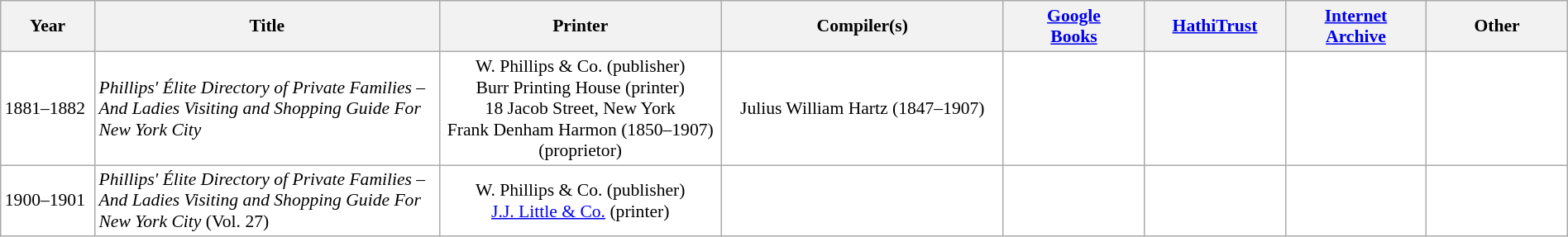<table class="wikitable collapsible sortable" border="0" cellpadding="1" style="color:black; background-color: #FFFFFF; font-size: 90%; width:100%">
<tr>
<th>Year</th>
<th>Title</th>
<th>Printer</th>
<th>Compiler(s)</th>
<th><a href='#'>Google<br>Books</a></th>
<th><a href='#'>HathiTrust</a></th>
<th><a href='#'>Internet<br>Archive</a></th>
<th>Other</th>
</tr>
<tr>
<td width="6%">1881–1882</td>
<td width="22%"><em>Phillips' Élite Directory of Private Families – And Ladies Visiting and Shopping Guide For New York City</em></td>
<td style="text-align:center" width="18%" data-sort-value="phillips">W. Phillips & Co. (publisher)<br>Burr Printing House (printer)<br>18 Jacob Street, New York<br>Frank Denham Harmon (1850–1907) (proprietor)</td>
<td style="text-align:center" width="18%"  data-sort-value="hartz">Julius William Hartz (1847–1907)</td>
<td style="text-align:center" width="9%"></td>
<td style="text-align:center" width="9%"></td>
<td style="text-align:center" width="9%"></td>
<td style="text-align:center" width="9%"></td>
</tr>
<tr>
<td width="6%">1900–1901</td>
<td width="22%"><em>Phillips' Élite Directory of Private Families – And Ladies Visiting and Shopping Guide For New York City</em> (Vol. 27)</td>
<td style="text-align:center" width="18%"  data-sort-value="phillips">W. Phillips & Co. (publisher)<br><a href='#'>J.J. Little & Co.</a> (printer)</td>
<td style="text-align:center" width="18%"></td>
<td style="text-align:center" width="9%"></td>
<td style="text-align:center" width="9%"></td>
<td style="text-align:center" width="9%"></td>
<td style="text-align:center" width="9%"></td>
</tr>
</table>
